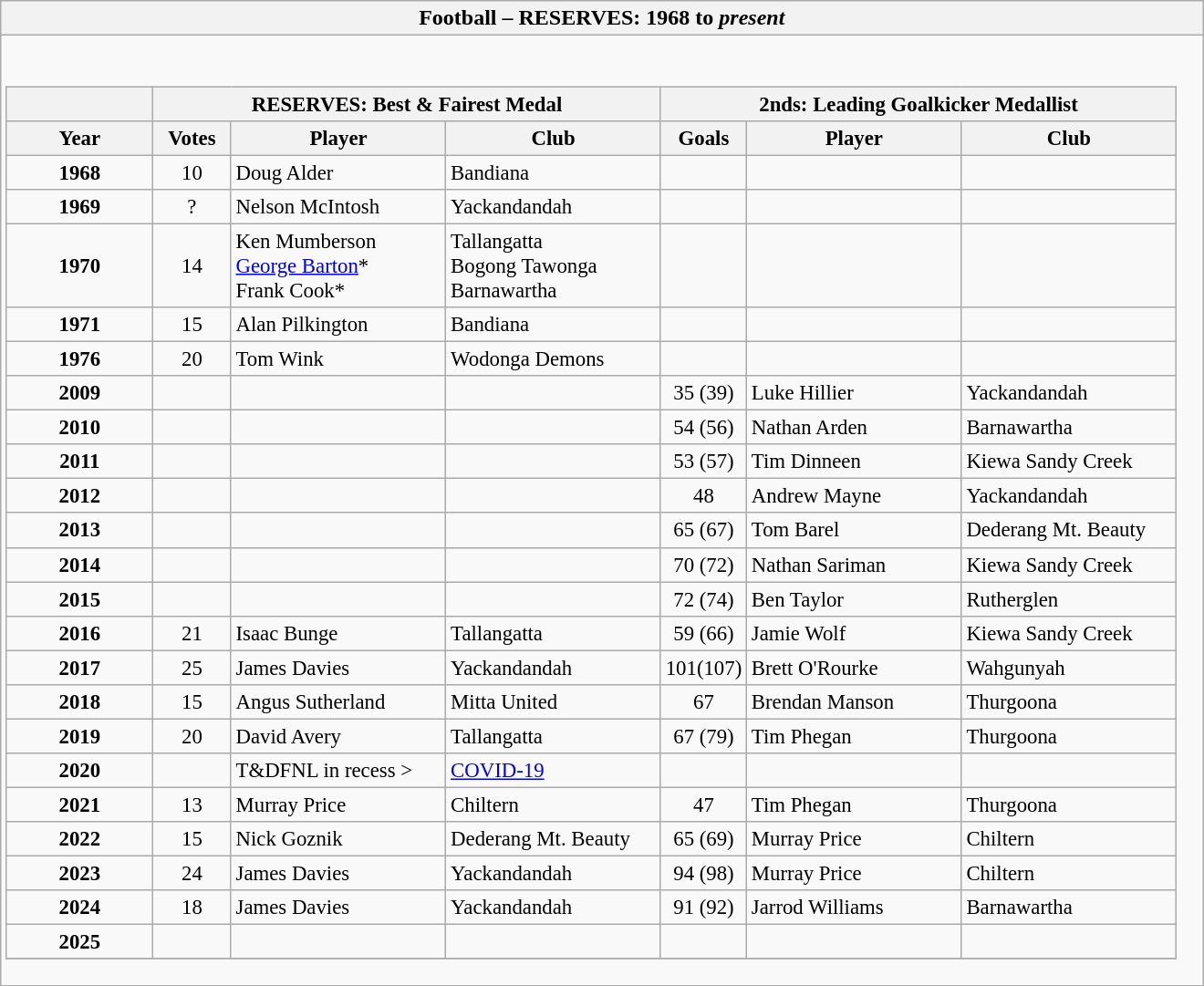<table class="wikitable collapsible collapsed">
<tr>
<th>Football – RESERVES: 1968 to <em>present</em></th>
</tr>
<tr>
<td><br><table style="font-size: 95%; text-align: left;" class="wikitable">
<tr>
<th></th>
<th colspan="3">RESERVES: Best & Fairest Medal</th>
<th colspan="3">2nds: Leading Goalkicker Medallist</th>
</tr>
<tr>
<th width="100">Year</th>
<th width="50" align="Center">Votes</th>
<th width="150">Player</th>
<th width="150">Club</th>
<th width="50" align="Center">Goals</th>
<th width="150">Player</th>
<th width="150">Club</th>
</tr>
<tr>
<td align="center"><strong>1968</strong></td>
<td align="center">10</td>
<td>Doug Alder</td>
<td>Bandiana</td>
<td align="center"></td>
<td></td>
<td></td>
</tr>
<tr>
<td align="center"><strong>1969</strong></td>
<td align="center">?</td>
<td>Nelson McIntosh</td>
<td>Yackandandah</td>
<td align="center"></td>
<td></td>
<td></td>
</tr>
<tr>
<td align="center"><strong>1970</strong></td>
<td align="center">14</td>
<td>Ken Mumberson<br><a href='#'>George Barton</a>*<br>Frank Cook*</td>
<td>Tallangatta<br>Bogong Tawonga<br>Barnawartha</td>
<td align="center"></td>
<td></td>
<td></td>
</tr>
<tr>
<td align="center"><strong>1971</strong></td>
<td align="center">15</td>
<td>Alan Pilkington</td>
<td>Bandiana</td>
<td align="center"></td>
<td></td>
<td></td>
</tr>
<tr>
<td align="center"><strong>1976</strong></td>
<td align="center">20</td>
<td>Tom Wink</td>
<td>Wodonga Demons</td>
<td align="center"></td>
<td></td>
<td></td>
</tr>
<tr>
<td align="center"><strong>2009</strong></td>
<td align="center"></td>
<td></td>
<td></td>
<td align="center">35 (39)</td>
<td>Luke Hillier</td>
<td>Yackandandah</td>
</tr>
<tr>
<td align="center"><strong>2010</strong></td>
<td align="center"></td>
<td></td>
<td></td>
<td align="center">54 (56)</td>
<td>Nathan Arden</td>
<td>Barnawartha</td>
</tr>
<tr>
<td align="center"><strong>2011</strong></td>
<td align="center"></td>
<td></td>
<td></td>
<td align="center">53 (57)</td>
<td>Tim Dinneen</td>
<td>Kiewa Sandy Creek</td>
</tr>
<tr>
<td align="center"><strong>2012</strong></td>
<td align="center"></td>
<td></td>
<td></td>
<td align="center">48</td>
<td>Andrew Mayne</td>
<td>Yackandandah</td>
</tr>
<tr>
<td align="center"><strong>2013</strong></td>
<td align="center"></td>
<td></td>
<td></td>
<td align="center">65 (67)</td>
<td>Tom Barel</td>
<td>Dederang Mt. Beauty</td>
</tr>
<tr>
<td align="center"><strong>2014</strong></td>
<td align="center"></td>
<td></td>
<td></td>
<td align="center">70 (72)</td>
<td>Nathan Sariman</td>
<td>Kiewa Sandy Creek</td>
</tr>
<tr>
<td align="center"><strong>2015</strong></td>
<td align="center"></td>
<td></td>
<td></td>
<td align="center">72 (74)</td>
<td>Ben Taylor</td>
<td>Rutherglen</td>
</tr>
<tr>
<td align="center"><strong>2016</strong></td>
<td align="center">21</td>
<td>Isaac Bunge</td>
<td>Tallangatta</td>
<td align="center">59 (66)</td>
<td>Jamie Wolf</td>
<td>Kiewa Sandy Creek</td>
</tr>
<tr>
<td align="center"><strong>2017</strong></td>
<td align="center">25</td>
<td>James Davies</td>
<td>Yackandandah</td>
<td align="center">101(107)</td>
<td>Brett O'Rourke</td>
<td>Wahgunyah</td>
</tr>
<tr>
<td align="center"><strong>2018</strong></td>
<td align="center">15</td>
<td>Angus Sutherland</td>
<td>Mitta United</td>
<td align="center">67</td>
<td>Brendan Manson</td>
<td>Thurgoona</td>
</tr>
<tr>
<td align="center"><strong>2019</strong></td>
<td align="center">20</td>
<td>David Avery</td>
<td>Tallangatta</td>
<td align="center">67 (79)</td>
<td>Tim Phegan</td>
<td>Thurgoona</td>
</tr>
<tr>
<td align="center"><strong>2020</strong></td>
<td align="center"></td>
<td>T&DFNL in recess ></td>
<td><a href='#'>COVID-19</a></td>
<td align="center"></td>
<td></td>
<td></td>
</tr>
<tr>
<td align="center"><strong>2021</strong></td>
<td align="center">13</td>
<td>Murray Price</td>
<td>Chiltern</td>
<td align="center">47</td>
<td>Tim Phegan</td>
<td>Thurgoona</td>
</tr>
<tr>
<td align="center"><strong>2022</strong></td>
<td align="center">15</td>
<td>Nick Goznik</td>
<td>Dederang Mt. Beauty</td>
<td align="center">65 (69)</td>
<td>Murray Price</td>
<td>Chiltern</td>
</tr>
<tr>
<td align="center"><strong>2023</strong></td>
<td align="center">24</td>
<td>James Davies</td>
<td>Yackandandah</td>
<td align="center">94 (98)</td>
<td>Murray Price</td>
<td>Chiltern</td>
</tr>
<tr>
<td align="center"><strong>2024</strong></td>
<td align="center">18</td>
<td>James Davies</td>
<td>Yackandandah</td>
<td align="center">91 (92)</td>
<td>Jarrod Williams</td>
<td>Barnawartha</td>
</tr>
<tr>
<td align="center"><strong>2025</strong></td>
<td align="center"></td>
<td></td>
<td></td>
<td align="center"></td>
<td></td>
<td></td>
</tr>
<tr>
</tr>
</table>
</td>
</tr>
</table>
